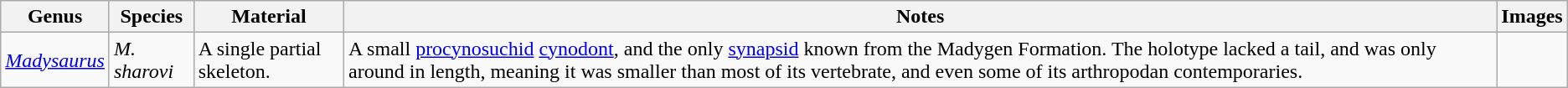<table class="wikitable sortable" align="center">
<tr>
<th>Genus</th>
<th>Species</th>
<th>Material</th>
<th>Notes</th>
<th>Images</th>
</tr>
<tr>
<td><em><a href='#'>Madysaurus</a></em></td>
<td><em>M. sharovi</em></td>
<td>A single partial skeleton.</td>
<td>A small <a href='#'>procynosuchid</a> <a href='#'>cynodont</a>, and the only <a href='#'>synapsid</a> known from the Madygen Formation. The holotype lacked a tail, and was only around  in length, meaning it was smaller than most of its vertebrate, and even some of its arthropodan contemporaries.</td>
<td></td>
</tr>
</table>
